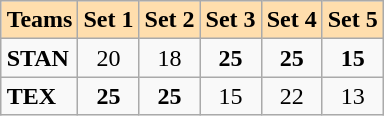<table class="wikitable" style="float:right;">
<tr style="background:#ffdead; text-align:center;">
<td><strong>Teams</strong></td>
<td><strong>Set 1</strong></td>
<td><strong>Set 2</strong></td>
<td><strong>Set 3</strong></td>
<td><strong>Set 4</strong></td>
<td><strong>Set 5</strong></td>
</tr>
<tr>
<td><strong>STAN</strong></td>
<td align=center>20</td>
<td align=center>18</td>
<td align=center><strong>25</strong></td>
<td align=center><strong>25</strong></td>
<td align=center><strong>15</strong></td>
</tr>
<tr>
<td><strong>TEX</strong></td>
<td align=center><strong>25</strong></td>
<td align=center><strong>25</strong></td>
<td align=center>15</td>
<td align=center>22</td>
<td align=center>13</td>
</tr>
</table>
